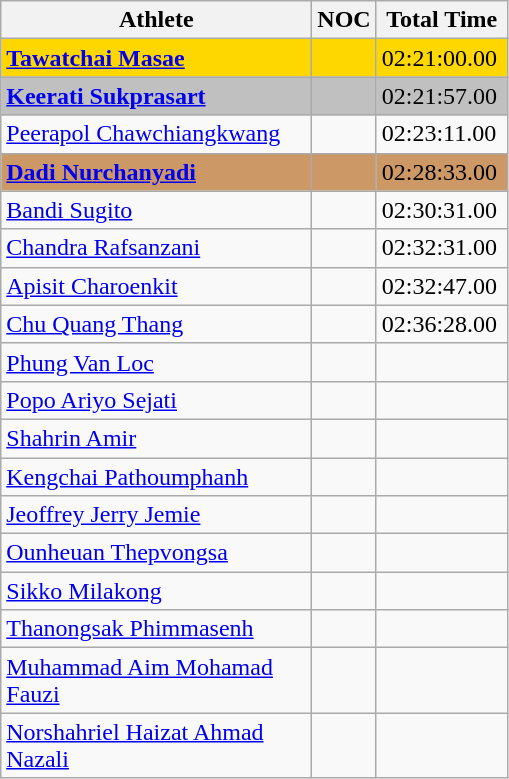<table class="wikitable" style="text-align:left">
<tr>
<th width=200>Athlete</th>
<th width=10>NOC</th>
<th width=80>Total Time</th>
</tr>
<tr bgcolor=gold>
<td><strong><a href='#'>Tawatchai Masae</a></strong></td>
<td></td>
<td>02:21:00.00</td>
</tr>
<tr bgcolor=silver>
<td><strong><a href='#'>Keerati Sukprasart</a></strong></td>
<td></td>
<td>02:21:57.00</td>
</tr>
<tr>
<td><a href='#'>Peerapol Chawchiangkwang</a></td>
<td></td>
<td>02:23:11.00</td>
</tr>
<tr bgcolor=CC9966>
<td><strong><a href='#'>Dadi Nurchanyadi</a></strong></td>
<td></td>
<td>02:28:33.00</td>
</tr>
<tr>
<td><a href='#'>Bandi Sugito</a></td>
<td></td>
<td>02:30:31.00</td>
</tr>
<tr>
<td><a href='#'>Chandra Rafsanzani</a></td>
<td></td>
<td>02:32:31.00</td>
</tr>
<tr>
<td><a href='#'>Apisit Charoenkit</a></td>
<td></td>
<td>02:32:47.00</td>
</tr>
<tr>
<td><a href='#'>Chu Quang Thang</a></td>
<td></td>
<td>02:36:28.00</td>
</tr>
<tr>
<td><a href='#'>Phung Van Loc</a></td>
<td></td>
<td></td>
</tr>
<tr>
<td><a href='#'>Popo Ariyo Sejati</a></td>
<td></td>
<td></td>
</tr>
<tr>
<td><a href='#'>Shahrin Amir</a></td>
<td></td>
<td></td>
</tr>
<tr>
<td><a href='#'>Kengchai Pathoumphanh</a></td>
<td></td>
<td></td>
</tr>
<tr>
<td><a href='#'>Jeoffrey Jerry Jemie</a></td>
<td></td>
<td></td>
</tr>
<tr>
<td><a href='#'>Ounheuan Thepvongsa</a></td>
<td></td>
<td></td>
</tr>
<tr>
<td><a href='#'>Sikko Milakong</a></td>
<td></td>
<td></td>
</tr>
<tr>
<td><a href='#'>Thanongsak Phimmasenh</a></td>
<td></td>
<td></td>
</tr>
<tr>
<td><a href='#'>Muhammad Aim Mohamad Fauzi</a></td>
<td></td>
<td></td>
</tr>
<tr>
<td><a href='#'>Norshahriel Haizat Ahmad Nazali</a></td>
<td></td>
<td></td>
</tr>
</table>
